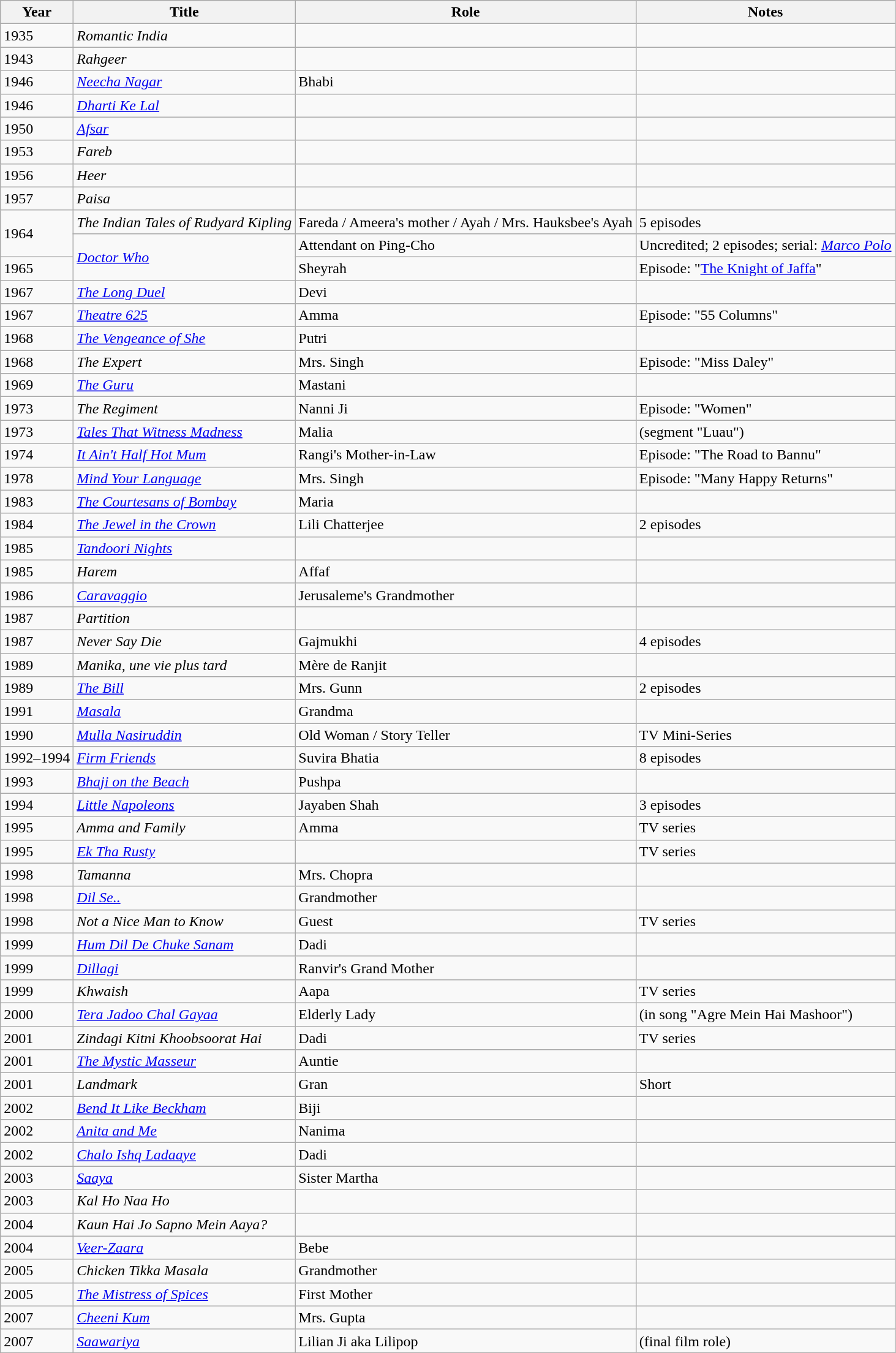<table class="wikitable">
<tr>
<th>Year</th>
<th>Title</th>
<th>Role</th>
<th>Notes</th>
</tr>
<tr>
<td>1935</td>
<td><em>Romantic India</em></td>
<td></td>
<td></td>
</tr>
<tr>
<td>1943</td>
<td><em>Rahgeer</em></td>
<td></td>
<td></td>
</tr>
<tr>
<td>1946</td>
<td><em><a href='#'>Neecha Nagar</a></em></td>
<td>Bhabi</td>
<td></td>
</tr>
<tr>
<td>1946</td>
<td><em><a href='#'>Dharti Ke Lal</a></em></td>
<td></td>
<td></td>
</tr>
<tr>
<td>1950</td>
<td><em><a href='#'>Afsar</a></em></td>
<td></td>
<td></td>
</tr>
<tr>
<td>1953</td>
<td><em>Fareb</em></td>
<td></td>
<td></td>
</tr>
<tr>
<td>1956</td>
<td><em>Heer</em></td>
<td></td>
<td></td>
</tr>
<tr>
<td>1957</td>
<td><em>Paisa</em></td>
<td></td>
<td></td>
</tr>
<tr>
<td rowspan="2">1964</td>
<td><em>The Indian Tales of Rudyard Kipling</em></td>
<td>Fareda / Ameera's mother / Ayah / Mrs. Hauksbee's Ayah</td>
<td>5 episodes</td>
</tr>
<tr>
<td rowspan="2"><em><a href='#'>Doctor Who</a></em></td>
<td>Attendant on Ping-Cho</td>
<td>Uncredited; 2 episodes; serial: <em><a href='#'>Marco Polo</a></em></td>
</tr>
<tr>
<td>1965</td>
<td>Sheyrah</td>
<td>Episode: "<a href='#'>The Knight of Jaffa</a>"</td>
</tr>
<tr>
<td>1967</td>
<td><em><a href='#'>The Long Duel</a></em></td>
<td>Devi</td>
<td></td>
</tr>
<tr>
<td>1967</td>
<td><em><a href='#'>Theatre 625</a></em></td>
<td>Amma</td>
<td>Episode: "55 Columns"</td>
</tr>
<tr>
<td>1968</td>
<td><em><a href='#'>The Vengeance of She</a></em></td>
<td>Putri</td>
<td></td>
</tr>
<tr>
<td>1968</td>
<td><em>The Expert</em></td>
<td>Mrs. Singh</td>
<td>Episode: "Miss Daley"</td>
</tr>
<tr>
<td>1969</td>
<td><em><a href='#'>The Guru</a></em></td>
<td>Mastani</td>
<td></td>
</tr>
<tr>
<td>1973</td>
<td><em>The Regiment</em></td>
<td>Nanni Ji</td>
<td>Episode: "Women"</td>
</tr>
<tr>
<td>1973</td>
<td><em><a href='#'>Tales That Witness Madness</a></em></td>
<td>Malia</td>
<td>(segment "Luau")</td>
</tr>
<tr>
<td>1974</td>
<td><em><a href='#'>It Ain't Half Hot Mum</a></em></td>
<td>Rangi's Mother-in-Law</td>
<td>Episode: "The Road to Bannu"</td>
</tr>
<tr>
<td>1978</td>
<td><em><a href='#'>Mind Your Language</a></em></td>
<td>Mrs. Singh</td>
<td>Episode: "Many Happy Returns"</td>
</tr>
<tr>
<td>1983</td>
<td><em><a href='#'>The Courtesans of Bombay</a></em></td>
<td>Maria</td>
<td></td>
</tr>
<tr>
<td>1984</td>
<td><em><a href='#'>The Jewel in the Crown</a></em></td>
<td>Lili Chatterjee</td>
<td>2 episodes</td>
</tr>
<tr>
<td>1985</td>
<td><em><a href='#'>Tandoori Nights</a></em></td>
<td></td>
<td></td>
</tr>
<tr>
<td>1985</td>
<td><em>Harem</em></td>
<td>Affaf</td>
<td></td>
</tr>
<tr>
<td>1986</td>
<td><em><a href='#'>Caravaggio</a></em></td>
<td>Jerusaleme's Grandmother</td>
<td></td>
</tr>
<tr>
<td>1987</td>
<td><em>Partition</em></td>
<td></td>
<td></td>
</tr>
<tr>
<td>1987</td>
<td><em>Never Say Die</em></td>
<td>Gajmukhi</td>
<td>4 episodes</td>
</tr>
<tr>
<td>1989</td>
<td><em>Manika, une vie plus tard</em></td>
<td>Mère de Ranjit</td>
<td></td>
</tr>
<tr>
<td>1989</td>
<td><em><a href='#'>The Bill</a></em></td>
<td>Mrs. Gunn</td>
<td>2 episodes</td>
</tr>
<tr>
<td>1991</td>
<td><em><a href='#'>Masala</a></em></td>
<td>Grandma</td>
<td></td>
</tr>
<tr>
<td>1990</td>
<td><em><a href='#'>Mulla Nasiruddin</a></em></td>
<td>Old Woman / Story Teller</td>
<td>TV Mini-Series</td>
</tr>
<tr>
<td>1992–1994</td>
<td><em><a href='#'>Firm Friends</a></em></td>
<td>Suvira Bhatia</td>
<td>8 episodes</td>
</tr>
<tr>
<td>1993</td>
<td><em><a href='#'>Bhaji on the Beach</a></em></td>
<td>Pushpa</td>
<td></td>
</tr>
<tr>
<td>1994</td>
<td><em><a href='#'>Little Napoleons</a></em></td>
<td>Jayaben Shah</td>
<td>3 episodes</td>
</tr>
<tr>
<td>1995</td>
<td><em>Amma and Family</em></td>
<td>Amma</td>
<td>TV series</td>
</tr>
<tr>
<td>1995</td>
<td><em><a href='#'>Ek Tha Rusty</a></em></td>
<td></td>
<td>TV series</td>
</tr>
<tr>
<td>1998</td>
<td><em>Tamanna</em></td>
<td>Mrs. Chopra</td>
<td></td>
</tr>
<tr>
<td>1998</td>
<td><em><a href='#'>Dil Se..</a></em></td>
<td>Grandmother</td>
<td></td>
</tr>
<tr>
<td>1998</td>
<td><em>Not a Nice Man to Know</em></td>
<td>Guest</td>
<td>TV series</td>
</tr>
<tr>
<td>1999</td>
<td><em><a href='#'>Hum Dil De Chuke Sanam</a></em></td>
<td>Dadi</td>
<td></td>
</tr>
<tr>
<td>1999</td>
<td><em><a href='#'>Dillagi</a></em></td>
<td>Ranvir's Grand Mother</td>
<td></td>
</tr>
<tr>
<td>1999</td>
<td><em>Khwaish</em></td>
<td>Aapa</td>
<td>TV series</td>
</tr>
<tr>
<td>2000</td>
<td><em><a href='#'>Tera Jadoo Chal Gayaa</a></em></td>
<td>Elderly Lady</td>
<td>(in song "Agre Mein Hai Mashoor")</td>
</tr>
<tr>
<td>2001</td>
<td><em>Zindagi Kitni Khoobsoorat Hai</em></td>
<td>Dadi</td>
<td>TV series</td>
</tr>
<tr>
<td>2001</td>
<td><em><a href='#'>The Mystic Masseur</a></em></td>
<td>Auntie</td>
<td></td>
</tr>
<tr>
<td>2001</td>
<td><em>Landmark</em></td>
<td>Gran</td>
<td>Short</td>
</tr>
<tr>
<td>2002</td>
<td><em><a href='#'>Bend It Like Beckham</a></em></td>
<td>Biji</td>
<td></td>
</tr>
<tr>
<td>2002</td>
<td><em><a href='#'>Anita and Me</a></em></td>
<td>Nanima</td>
<td></td>
</tr>
<tr>
<td>2002</td>
<td><em><a href='#'>Chalo Ishq Ladaaye</a></em></td>
<td>Dadi</td>
<td></td>
</tr>
<tr>
<td>2003</td>
<td><em><a href='#'>Saaya</a></em></td>
<td>Sister Martha</td>
<td></td>
</tr>
<tr>
<td>2003</td>
<td><em>Kal Ho Naa Ho</em></td>
<td></td>
<td></td>
</tr>
<tr>
<td>2004</td>
<td><em>Kaun Hai Jo Sapno Mein Aaya?</em></td>
<td></td>
<td></td>
</tr>
<tr>
<td>2004</td>
<td><em><a href='#'>Veer-Zaara</a></em></td>
<td>Bebe</td>
<td></td>
</tr>
<tr>
<td>2005</td>
<td><em>Chicken Tikka Masala</em></td>
<td>Grandmother</td>
<td></td>
</tr>
<tr>
<td>2005</td>
<td><em><a href='#'>The Mistress of Spices</a></em></td>
<td>First Mother</td>
<td></td>
</tr>
<tr>
<td>2007</td>
<td><em><a href='#'>Cheeni Kum</a></em></td>
<td>Mrs. Gupta</td>
<td></td>
</tr>
<tr>
<td>2007</td>
<td><em><a href='#'>Saawariya</a></em></td>
<td>Lilian Ji aka Lilipop</td>
<td>(final film role)</td>
</tr>
</table>
